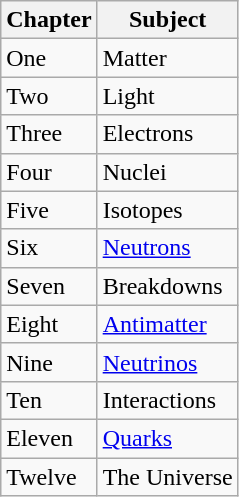<table class="wikitable" border="1">
<tr>
<th>Chapter</th>
<th>Subject</th>
</tr>
<tr>
<td>One</td>
<td>Matter</td>
</tr>
<tr>
<td>Two</td>
<td>Light</td>
</tr>
<tr>
<td>Three</td>
<td>Electrons</td>
</tr>
<tr>
<td>Four</td>
<td>Nuclei</td>
</tr>
<tr>
<td>Five</td>
<td>Isotopes</td>
</tr>
<tr>
<td>Six</td>
<td><a href='#'>Neutrons</a></td>
</tr>
<tr>
<td>Seven</td>
<td>Breakdowns</td>
</tr>
<tr>
<td>Eight</td>
<td><a href='#'>Antimatter</a></td>
</tr>
<tr>
<td>Nine</td>
<td><a href='#'>Neutrinos</a></td>
</tr>
<tr>
<td>Ten</td>
<td>Interactions</td>
</tr>
<tr>
<td>Eleven</td>
<td><a href='#'>Quarks</a></td>
</tr>
<tr>
<td>Twelve</td>
<td>The Universe</td>
</tr>
</table>
